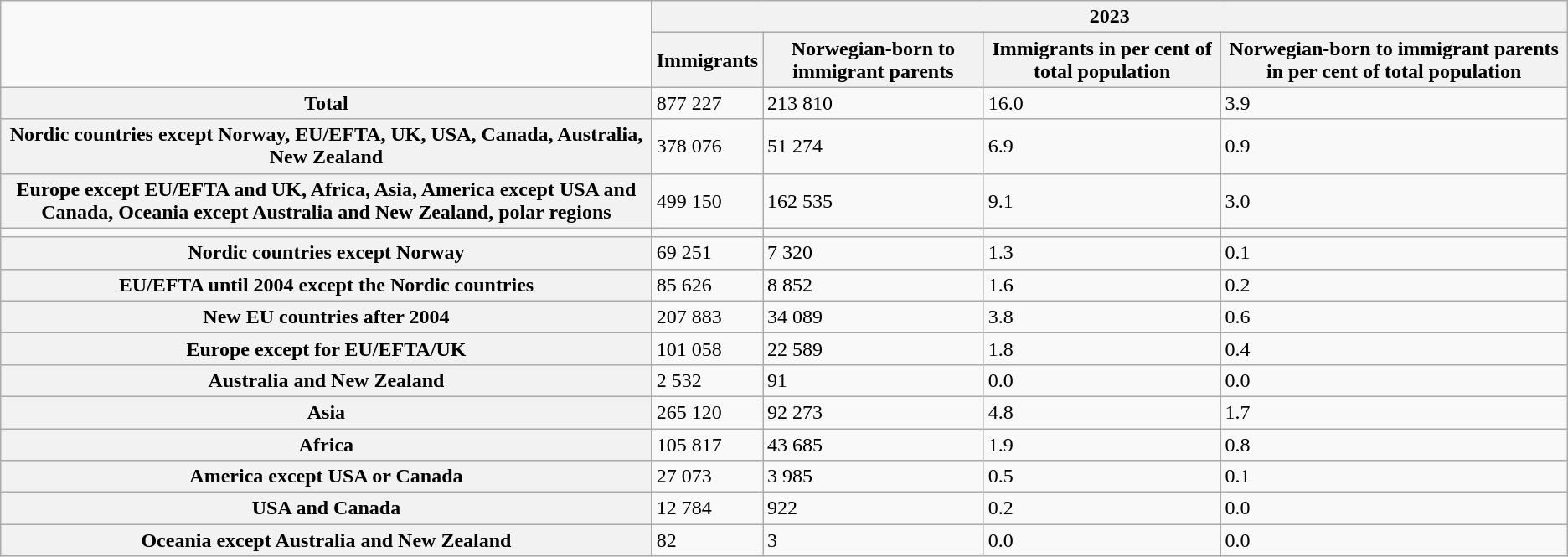<table class="wikitable">
<tr>
<td rowspan="2"></td>
<th colspan="4">2023</th>
</tr>
<tr>
<th>Immigrants</th>
<th>Norwegian-born to immigrant parents</th>
<th>Immigrants in per cent of total population</th>
<th>Norwegian-born to immigrant parents in per cent of total population</th>
</tr>
<tr>
<th>Total</th>
<td>877 227</td>
<td>213 810</td>
<td>16.0</td>
<td>3.9</td>
</tr>
<tr>
<th>Nordic countries except Norway, EU/EFTA, UK, USA, Canada, Australia, New Zealand</th>
<td>378 076</td>
<td>51 274</td>
<td>6.9</td>
<td>0.9</td>
</tr>
<tr>
<th>Europe except EU/EFTA and UK, Africa, Asia, America except USA and Canada, Oceania except Australia and New Zealand, polar regions</th>
<td>499 150</td>
<td>162 535</td>
<td>9.1</td>
<td>3.0</td>
</tr>
<tr>
<td></td>
<td></td>
<td></td>
<td></td>
<td></td>
</tr>
<tr>
<th>Nordic countries except Norway</th>
<td>69 251</td>
<td>7 320</td>
<td>1.3</td>
<td>0.1</td>
</tr>
<tr>
<th>EU/EFTA until 2004 except the Nordic countries</th>
<td>85 626</td>
<td>8 852</td>
<td>1.6</td>
<td>0.2</td>
</tr>
<tr>
<th>New EU countries after 2004</th>
<td>207 883</td>
<td>34 089</td>
<td>3.8</td>
<td>0.6</td>
</tr>
<tr>
<th>Europe except for EU/EFTA/UK</th>
<td>101 058</td>
<td>22 589</td>
<td>1.8</td>
<td>0.4</td>
</tr>
<tr>
<th>Australia and New Zealand</th>
<td>2 532</td>
<td>91</td>
<td>0.0</td>
<td>0.0</td>
</tr>
<tr>
<th>Asia</th>
<td>265 120</td>
<td>92 273</td>
<td>4.8</td>
<td>1.7</td>
</tr>
<tr>
<th>Africa</th>
<td>105 817</td>
<td>43 685</td>
<td>1.9</td>
<td>0.8</td>
</tr>
<tr>
<th>America except USA or Canada</th>
<td>27 073</td>
<td>3 985</td>
<td>0.5</td>
<td>0.1</td>
</tr>
<tr>
<th>USA and Canada</th>
<td>12 784</td>
<td>922</td>
<td>0.2</td>
<td>0.0</td>
</tr>
<tr>
<th>Oceania except Australia and New Zealand</th>
<td>82</td>
<td>3</td>
<td>0.0</td>
<td>0.0</td>
</tr>
</table>
